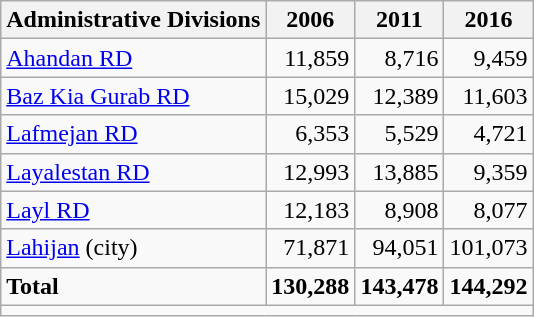<table class="wikitable">
<tr>
<th>Administrative Divisions</th>
<th>2006</th>
<th>2011</th>
<th>2016</th>
</tr>
<tr>
<td><a href='#'>Ahandan RD</a></td>
<td style="text-align: right;">11,859</td>
<td style="text-align: right;">8,716</td>
<td style="text-align: right;">9,459</td>
</tr>
<tr>
<td><a href='#'>Baz Kia Gurab RD</a></td>
<td style="text-align: right;">15,029</td>
<td style="text-align: right;">12,389</td>
<td style="text-align: right;">11,603</td>
</tr>
<tr>
<td><a href='#'>Lafmejan RD</a></td>
<td style="text-align: right;">6,353</td>
<td style="text-align: right;">5,529</td>
<td style="text-align: right;">4,721</td>
</tr>
<tr>
<td><a href='#'>Layalestan RD</a></td>
<td style="text-align: right;">12,993</td>
<td style="text-align: right;">13,885</td>
<td style="text-align: right;">9,359</td>
</tr>
<tr>
<td><a href='#'>Layl RD</a></td>
<td style="text-align: right;">12,183</td>
<td style="text-align: right;">8,908</td>
<td style="text-align: right;">8,077</td>
</tr>
<tr>
<td><a href='#'>Lahijan</a> (city)</td>
<td style="text-align: right;">71,871</td>
<td style="text-align: right;">94,051</td>
<td style="text-align: right;">101,073</td>
</tr>
<tr>
<td><strong>Total</strong></td>
<td style="text-align: right;"><strong>130,288</strong></td>
<td style="text-align: right;"><strong>143,478</strong></td>
<td style="text-align: right;"><strong>144,292</strong></td>
</tr>
<tr>
<td colspan=4></td>
</tr>
</table>
